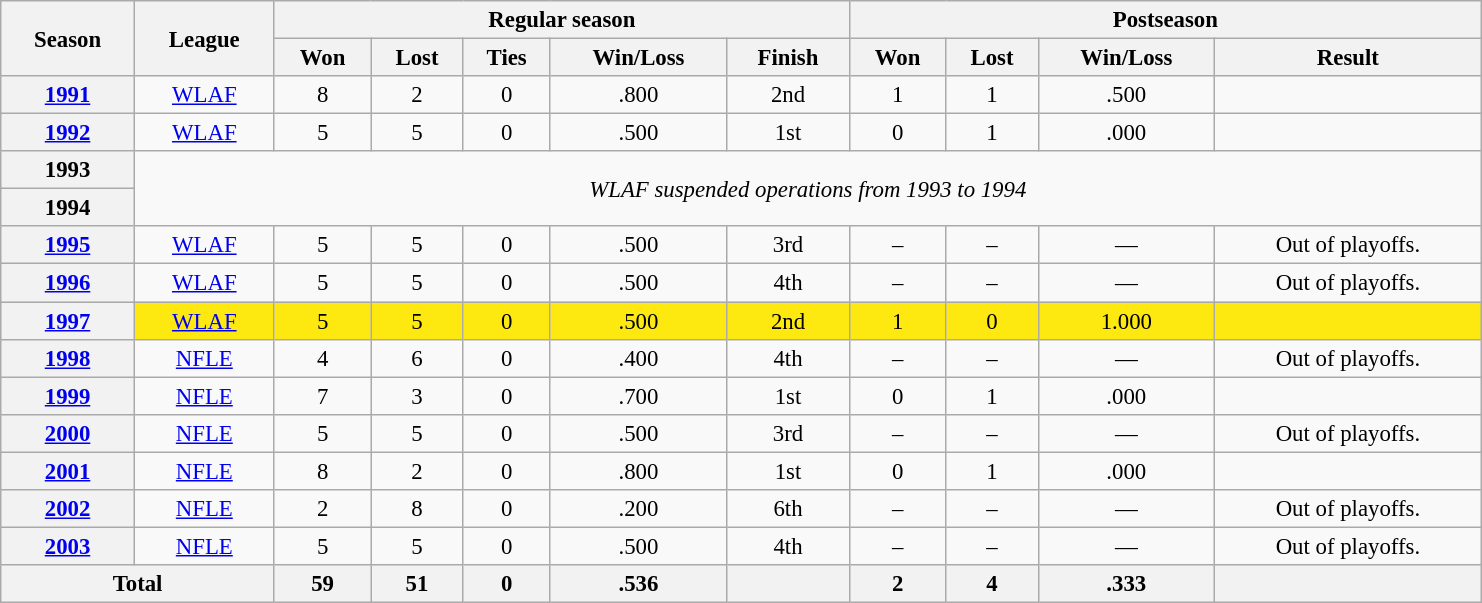<table class="wikitable" style="font-size:95%; text-align:center; width:65em">
<tr>
<th rowspan="2">Season</th>
<th rowspan="2">League</th>
<th colspan="5">Regular season</th>
<th colspan="4">Postseason</th>
</tr>
<tr>
<th>Won</th>
<th>Lost</th>
<th>Ties</th>
<th>Win/Loss</th>
<th>Finish</th>
<th>Won</th>
<th>Lost</th>
<th>Win/Loss</th>
<th>Result</th>
</tr>
<tr>
<th><a href='#'>1991</a></th>
<td><a href='#'>WLAF</a></td>
<td>8</td>
<td>2</td>
<td>0</td>
<td>.800</td>
<td>2nd </td>
<td>1</td>
<td>1</td>
<td>.500</td>
<td></td>
</tr>
<tr>
<th><a href='#'>1992</a></th>
<td><a href='#'>WLAF</a></td>
<td>5</td>
<td>5</td>
<td>0</td>
<td>.500</td>
<td>1st </td>
<td>0</td>
<td>1</td>
<td>.000</td>
<td></td>
</tr>
<tr>
<th>1993</th>
<td colspan="11" rowspan="2"><em>WLAF suspended operations from 1993 to 1994</em></td>
</tr>
<tr>
<th>1994</th>
</tr>
<tr>
<th><a href='#'>1995</a></th>
<td><a href='#'>WLAF</a></td>
<td>5</td>
<td>5</td>
<td>0</td>
<td>.500</td>
<td>3rd </td>
<td>–</td>
<td>–</td>
<td>—</td>
<td>Out of playoffs.</td>
</tr>
<tr>
<th><a href='#'>1996</a></th>
<td><a href='#'>WLAF</a></td>
<td>5</td>
<td>5</td>
<td>0</td>
<td>.500</td>
<td>4th </td>
<td>–</td>
<td>–</td>
<td>—</td>
<td>Out of playoffs.</td>
</tr>
<tr style="background:#FDE910">
<th><a href='#'>1997</a></th>
<td><a href='#'>WLAF</a></td>
<td>5</td>
<td>5</td>
<td>0</td>
<td>.500</td>
<td>2nd </td>
<td>1</td>
<td>0</td>
<td>1.000</td>
<td></td>
</tr>
<tr>
<th><a href='#'>1998</a></th>
<td><a href='#'>NFLE</a></td>
<td>4</td>
<td>6</td>
<td>0</td>
<td>.400</td>
<td>4th </td>
<td>–</td>
<td>–</td>
<td>—</td>
<td>Out of playoffs.</td>
</tr>
<tr>
<th><a href='#'>1999</a></th>
<td><a href='#'>NFLE</a></td>
<td>7</td>
<td>3</td>
<td>0</td>
<td>.700</td>
<td>1st </td>
<td>0</td>
<td>1</td>
<td>.000</td>
<td></td>
</tr>
<tr>
<th><a href='#'>2000</a></th>
<td><a href='#'>NFLE</a></td>
<td>5</td>
<td>5</td>
<td>0</td>
<td>.500</td>
<td>3rd </td>
<td>–</td>
<td>–</td>
<td>—</td>
<td>Out of playoffs.</td>
</tr>
<tr>
<th><a href='#'>2001</a></th>
<td><a href='#'>NFLE</a></td>
<td>8</td>
<td>2</td>
<td>0</td>
<td>.800</td>
<td>1st </td>
<td>0</td>
<td>1</td>
<td>.000</td>
<td></td>
</tr>
<tr>
<th><a href='#'>2002</a></th>
<td><a href='#'>NFLE</a></td>
<td>2</td>
<td>8</td>
<td>0</td>
<td>.200</td>
<td>6th </td>
<td>–</td>
<td>–</td>
<td>—</td>
<td>Out of playoffs.</td>
</tr>
<tr>
<th><a href='#'>2003</a></th>
<td><a href='#'>NFLE</a></td>
<td>5</td>
<td>5</td>
<td>0</td>
<td>.500</td>
<td>4th </td>
<td>–</td>
<td>–</td>
<td>—</td>
<td>Out of playoffs.</td>
</tr>
<tr>
<th colspan="2">Total</th>
<th>59</th>
<th>51</th>
<th>0</th>
<th>.536</th>
<th></th>
<th>2</th>
<th>4</th>
<th>.333</th>
<th></th>
</tr>
</table>
